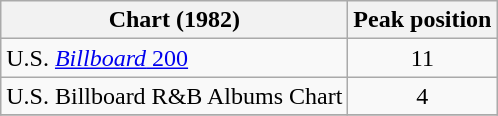<table class="wikitable">
<tr>
<th align="left">Chart (1982)</th>
<th align="center">Peak position</th>
</tr>
<tr>
<td align="left">U.S. <a href='#'><em>Billboard</em> 200</a></td>
<td align="center">11</td>
</tr>
<tr>
<td align="left">U.S. Billboard R&B Albums Chart</td>
<td align="center">4</td>
</tr>
<tr>
</tr>
</table>
